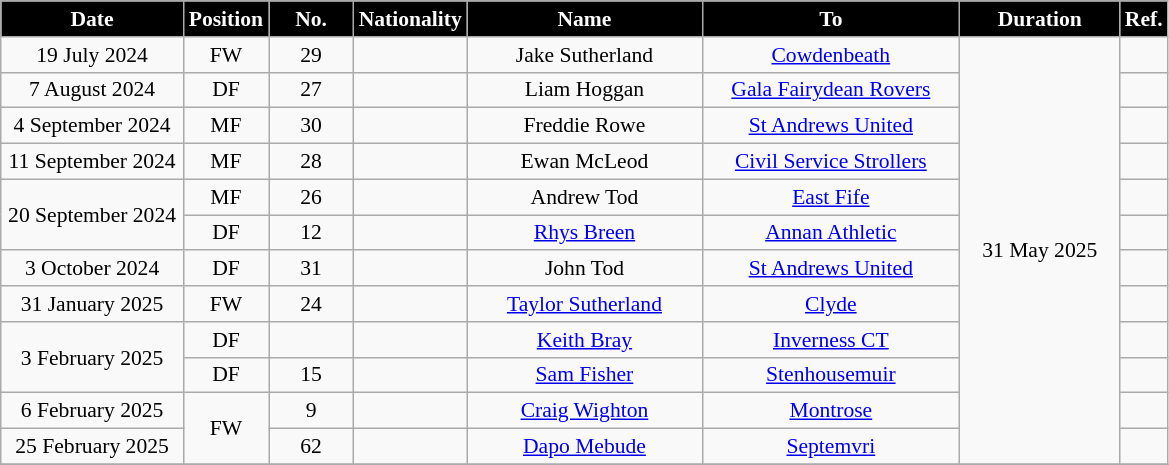<table class="wikitable"  style="text-align:center; font-size:90%; ">
<tr>
<th style="background:#000000; color:white; width:115px;">Date</th>
<th style="background:#000000; color:white; width:50px;">Position</th>
<th style="background:#000000; color:white; width:50px;">No.</th>
<th style="background:#000000; color:white; width:50px;">Nationality</th>
<th style="background:#000000; color:white; width:150px;">Name</th>
<th style="background:#000000; color:white; width:165px;">To</th>
<th style="background:#000000; color:white; width:100px;">Duration</th>
<th style="background:#000000; color:white; width:25px;">Ref.</th>
</tr>
<tr>
<td>19 July 2024</td>
<td>FW</td>
<td>29</td>
<td></td>
<td>Jake Sutherland</td>
<td><a href='#'>Cowdenbeath</a></td>
<td rowspan=12>31 May 2025</td>
<td></td>
</tr>
<tr>
<td>7 August 2024</td>
<td>DF</td>
<td>27</td>
<td></td>
<td>Liam Hoggan</td>
<td><a href='#'>Gala Fairydean Rovers</a></td>
<td></td>
</tr>
<tr>
<td>4 September 2024</td>
<td>MF</td>
<td>30</td>
<td></td>
<td>Freddie Rowe</td>
<td><a href='#'>St Andrews United</a></td>
<td></td>
</tr>
<tr>
<td>11 September 2024</td>
<td>MF</td>
<td>28</td>
<td></td>
<td>Ewan McLeod</td>
<td><a href='#'>Civil Service Strollers</a></td>
<td></td>
</tr>
<tr>
<td rowspan=2>20 September 2024</td>
<td>MF</td>
<td>26</td>
<td></td>
<td>Andrew Tod</td>
<td><a href='#'>East Fife</a></td>
<td></td>
</tr>
<tr>
<td>DF</td>
<td>12</td>
<td></td>
<td><a href='#'>Rhys Breen</a></td>
<td><a href='#'>Annan Athletic</a></td>
<td></td>
</tr>
<tr>
<td>3 October 2024</td>
<td>DF</td>
<td>31</td>
<td></td>
<td>John Tod</td>
<td><a href='#'>St Andrews United</a></td>
<td></td>
</tr>
<tr>
<td>31 January 2025</td>
<td>FW</td>
<td>24</td>
<td></td>
<td><a href='#'>Taylor Sutherland</a></td>
<td><a href='#'>Clyde</a></td>
<td></td>
</tr>
<tr>
<td rowspan=2>3 February 2025</td>
<td>DF</td>
<td></td>
<td></td>
<td><a href='#'>Keith Bray</a></td>
<td><a href='#'>Inverness CT</a></td>
<td></td>
</tr>
<tr>
<td>DF</td>
<td>15</td>
<td></td>
<td><a href='#'>Sam Fisher</a></td>
<td><a href='#'>Stenhousemuir</a></td>
<td></td>
</tr>
<tr>
<td>6 February 2025</td>
<td rowspan=2>FW</td>
<td>9</td>
<td></td>
<td><a href='#'>Craig Wighton</a></td>
<td><a href='#'>Montrose</a></td>
<td></td>
</tr>
<tr>
<td>25 February 2025</td>
<td>62</td>
<td></td>
<td><a href='#'>Dapo Mebude</a></td>
<td><a href='#'>Septemvri</a></td>
<td></td>
</tr>
<tr>
</tr>
</table>
